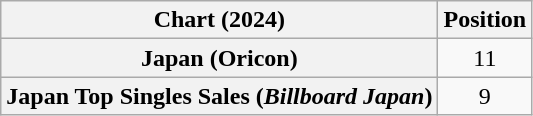<table class="wikitable sortable plainrowheaders" style="text-align:center">
<tr>
<th scope="col">Chart (2024)</th>
<th scope="col">Position</th>
</tr>
<tr>
<th scope="row">Japan (Oricon)</th>
<td>11<br></td>
</tr>
<tr>
<th scope="row">Japan Top Singles Sales (<em>Billboard Japan</em>)</th>
<td>9</td>
</tr>
</table>
